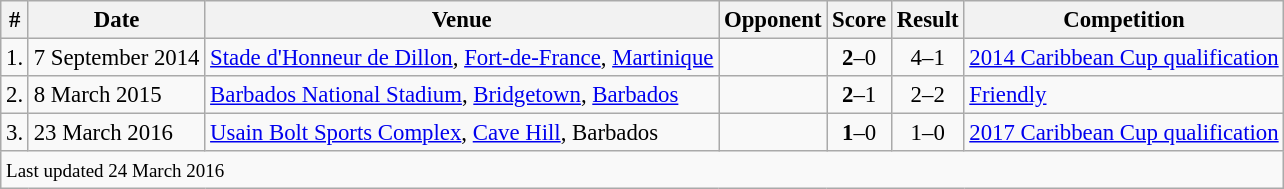<table class="wikitable" style="font-size:95%">
<tr>
<th>#</th>
<th>Date</th>
<th>Venue</th>
<th>Opponent</th>
<th>Score</th>
<th>Result</th>
<th>Competition</th>
</tr>
<tr>
<td>1.</td>
<td>7 September 2014</td>
<td><a href='#'>Stade d'Honneur de Dillon</a>, <a href='#'>Fort-de-France</a>, <a href='#'>Martinique</a></td>
<td></td>
<td align=center><strong>2</strong>–0</td>
<td align=center>4–1</td>
<td><a href='#'>2014 Caribbean Cup qualification</a></td>
</tr>
<tr>
<td>2.</td>
<td>8 March 2015</td>
<td><a href='#'>Barbados National Stadium</a>, <a href='#'>Bridgetown</a>, <a href='#'>Barbados</a></td>
<td></td>
<td align=center><strong>2</strong>–1</td>
<td align=center>2–2</td>
<td><a href='#'>Friendly</a></td>
</tr>
<tr>
<td>3.</td>
<td>23 March 2016</td>
<td><a href='#'>Usain Bolt Sports Complex</a>, <a href='#'>Cave Hill</a>, Barbados</td>
<td></td>
<td align=center><strong>1</strong>–0</td>
<td align=center>1–0</td>
<td><a href='#'>2017 Caribbean Cup qualification</a></td>
</tr>
<tr>
<td colspan="7"><small>Last updated 24 March 2016</small></td>
</tr>
</table>
